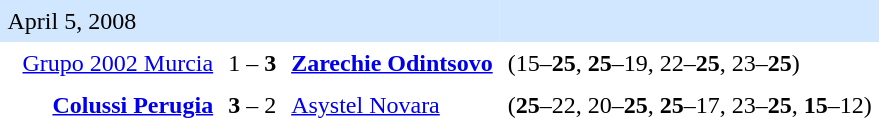<table style=border-collapse:collapse  cellspacing=0 cellpadding=5>
<tr bgcolor=#D0E7FF>
<td colspan="4">April 5, 2008</td>
<td></td>
</tr>
<tr>
<td></td>
<td align=right><a href='#'>Grupo 2002 Murcia</a>  </td>
<td>1 – <strong>3</strong></td>
<td> <strong><a href='#'>Zarechie Odintsovo</a></strong></td>
<td>(15–<strong>25</strong>, <strong>25</strong>–19, 22–<strong>25</strong>, 23–<strong>25</strong>)</td>
</tr>
<tr>
<td></td>
<td align=right><strong><a href='#'>Colussi Perugia</a></strong> </td>
<td><strong>3</strong> – 2</td>
<td>  <a href='#'>Asystel Novara</a></td>
<td>(<strong>25</strong>–22, 20–<strong>25</strong>, <strong>25</strong>–17,  23–<strong>25</strong>, <strong>15</strong>–12)</td>
</tr>
</table>
